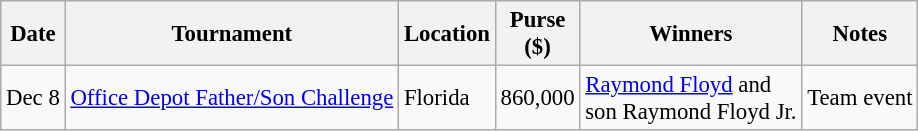<table class="wikitable" style="font-size:95%">
<tr>
<th>Date</th>
<th>Tournament</th>
<th>Location</th>
<th>Purse<br>($)</th>
<th>Winners</th>
<th>Notes</th>
</tr>
<tr>
<td>Dec 8</td>
<td><a href='#'>Office Depot Father/Son Challenge</a></td>
<td>Florida</td>
<td align=right>860,000</td>
<td> <a href='#'>Raymond Floyd</a> and<br>son Raymond Floyd Jr.</td>
<td>Team event</td>
</tr>
</table>
